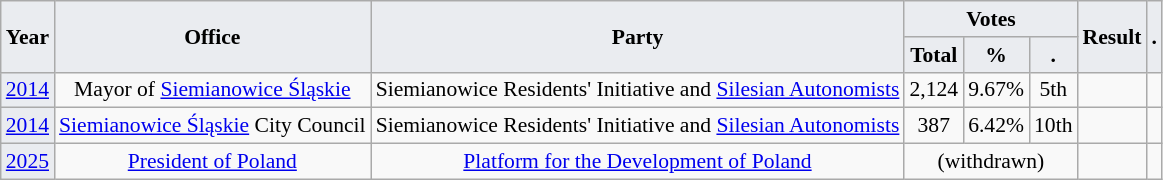<table class="wikitable" style="font-size:90%; text-align:center;">
<tr>
<th style="background-color:#EAECF0;" rowspan=2>Year</th>
<th colspan="1" rowspan="2" style="background-color:#EAECF0;">Office</th>
<th style="background-color:#EAECF0;" colspan=1 rowspan=2>Party</th>
<th style="background-color:#EAECF0;" colspan=3>Votes</th>
<th style="background-color:#EAECF0;" rowspan=2>Result</th>
<th style="background-color:#EAECF0;" rowspan=2>.</th>
</tr>
<tr>
<th style="background-color:#EAECF0;">Total</th>
<th style="background-color:#EAECF0;">%</th>
<th style="background-color:#EAECF0;">.</th>
</tr>
<tr>
<td style="background-color:#EAECF0;"><a href='#'>2014</a></td>
<td>Mayor of <a href='#'>Siemianowice Śląskie</a></td>
<td style="background-color:;">Siemianowice Residents' Initiative and <a href='#'>Silesian Autonomists</a></td>
<td>2,124</td>
<td>9.67%</td>
<td>5th</td>
<td></td>
<td></td>
</tr>
<tr>
<td style="background-color:#EAECF0;"><a href='#'>2014</a></td>
<td><a href='#'>Siemianowice Śląskie</a> City Council</td>
<td>Siemianowice Residents' Initiative and <a href='#'>Silesian Autonomists</a></td>
<td>387</td>
<td>6.42%</td>
<td>10th</td>
<td></td>
<td></td>
</tr>
<tr>
<td style="background-color:#EAECF0;"><a href='#'>2025</a></td>
<td><a href='#'>President of Poland</a></td>
<td><a href='#'>Platform for the Development of Poland</a></td>
<td colspan="3">(withdrawn)</td>
<td></td>
<td></td>
</tr>
</table>
